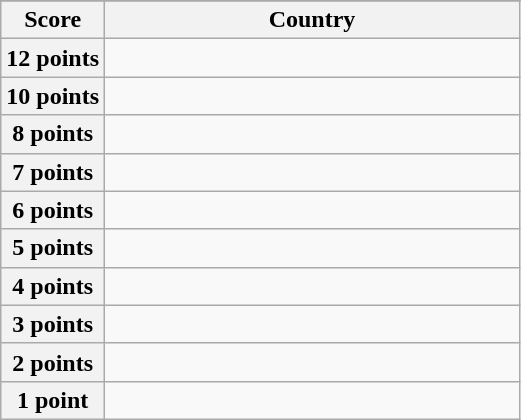<table class="wikitable">
<tr>
</tr>
<tr>
<th scope="col" width="20%">Score</th>
<th scope="col">Country</th>
</tr>
<tr>
<th scope="row">12 points</th>
<td></td>
</tr>
<tr>
<th scope="row">10 points</th>
<td></td>
</tr>
<tr>
<th scope="row">8 points</th>
<td></td>
</tr>
<tr>
<th scope="row">7 points</th>
<td></td>
</tr>
<tr>
<th scope="row">6 points</th>
<td></td>
</tr>
<tr>
<th scope="row">5 points</th>
<td></td>
</tr>
<tr>
<th scope="row">4 points</th>
<td></td>
</tr>
<tr>
<th scope="row">3 points</th>
<td></td>
</tr>
<tr>
<th scope="row">2 points</th>
<td></td>
</tr>
<tr>
<th scope="row">1 point</th>
<td></td>
</tr>
</table>
